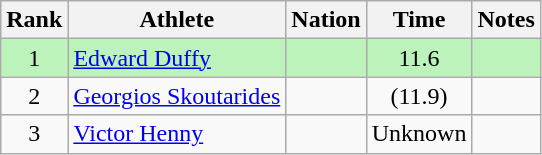<table class="wikitable sortable" style="text-align:center">
<tr>
<th>Rank</th>
<th>Athlete</th>
<th>Nation</th>
<th>Time</th>
<th>Notes</th>
</tr>
<tr style="background:#bbf3bb;">
<td>1</td>
<td align=left><a href='#'>Edward Duffy</a></td>
<td align=left></td>
<td>11.6</td>
<td></td>
</tr>
<tr>
<td>2</td>
<td align=left><a href='#'>Georgios Skoutarides</a></td>
<td align=left></td>
<td>(11.9)</td>
<td></td>
</tr>
<tr>
<td>3</td>
<td align=left><a href='#'>Victor Henny</a></td>
<td align=left></td>
<td>Unknown</td>
<td></td>
</tr>
</table>
